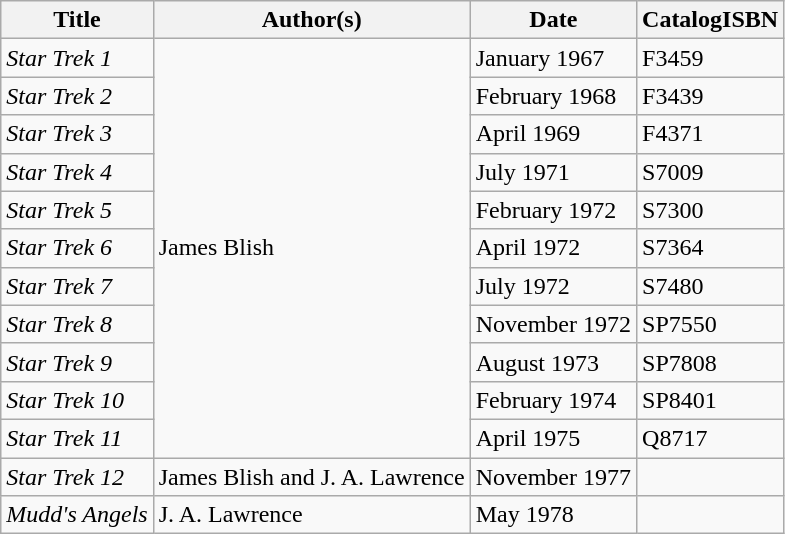<table class="wikitable">
<tr>
<th>Title</th>
<th>Author(s)</th>
<th>Date</th>
<th>CatalogISBN</th>
</tr>
<tr>
<td><em>Star Trek 1</em></td>
<td rowspan="11">James Blish</td>
<td>January 1967</td>
<td>F3459</td>
</tr>
<tr>
<td><em>Star Trek 2</em></td>
<td>February 1968</td>
<td>F3439</td>
</tr>
<tr>
<td><em>Star Trek 3</em></td>
<td>April 1969</td>
<td>F4371</td>
</tr>
<tr>
<td><em>Star Trek 4</em></td>
<td>July 1971</td>
<td>S7009</td>
</tr>
<tr>
<td><em>Star Trek 5</em></td>
<td>February 1972</td>
<td>S7300</td>
</tr>
<tr>
<td><em>Star Trek 6</em></td>
<td>April 1972</td>
<td>S7364</td>
</tr>
<tr>
<td><em>Star Trek 7</em></td>
<td>July 1972</td>
<td>S7480</td>
</tr>
<tr>
<td><em>Star Trek 8</em></td>
<td>November 1972</td>
<td>SP7550</td>
</tr>
<tr>
<td><em>Star Trek 9</em></td>
<td>August 1973</td>
<td>SP7808</td>
</tr>
<tr>
<td><em>Star Trek 10</em></td>
<td>February 1974</td>
<td>SP8401</td>
</tr>
<tr>
<td><em>Star Trek 11</em></td>
<td>April 1975</td>
<td>Q8717</td>
</tr>
<tr>
<td><em>Star Trek 12</em></td>
<td>James Blish and J. A. Lawrence</td>
<td>November 1977</td>
<td></td>
</tr>
<tr>
<td><em>Mudd's Angels</em></td>
<td>J. A. Lawrence</td>
<td>May 1978</td>
<td></td>
</tr>
</table>
